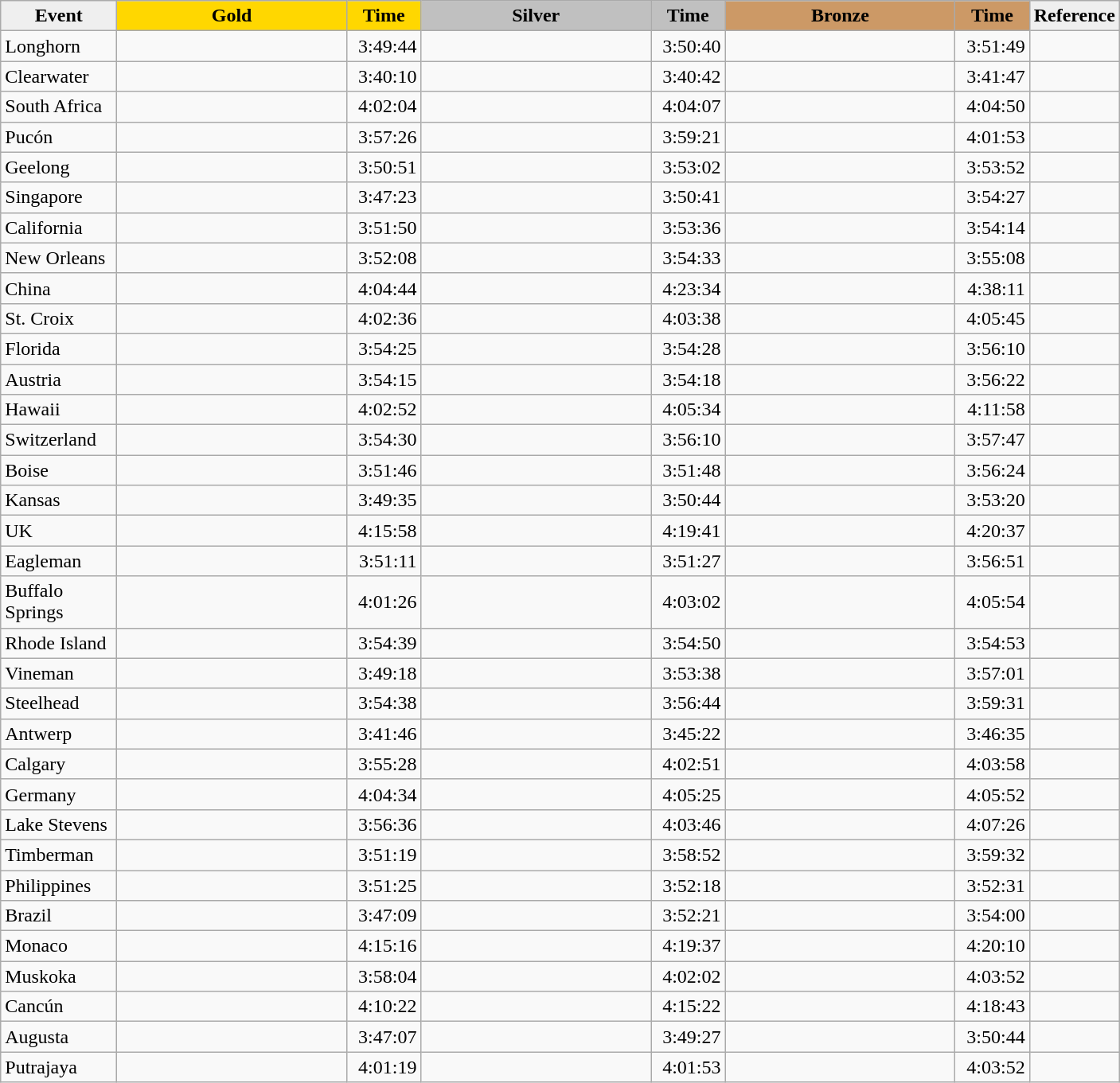<table class="wikitable sortable">
<tr align="center">
<td width="90" bgcolor="efefef"><strong>Event</strong></td>
<td width="185" bgcolor="gold"><strong>Gold</strong></td>
<td width="55" bgcolor="gold"><strong>Time</strong></td>
<td width="185" bgcolor="silver"><strong>Silver</strong></td>
<td width="55" bgcolor="silver"><strong>Time</strong></td>
<td width="185" bgcolor="cc9966"><strong>Bronze</strong></td>
<td width="55" bgcolor="cc9966"><strong>Time</strong></td>
<td class="unsortable" bgcolor="efefef"><strong>Reference</strong></td>
</tr>
<tr>
<td>Longhorn</td>
<td></td>
<td align="right">3:49:44</td>
<td></td>
<td align="right">3:50:40</td>
<td></td>
<td align="right">3:51:49</td>
<td></td>
</tr>
<tr>
<td>Clearwater</td>
<td></td>
<td align="right">3:40:10</td>
<td></td>
<td align="right">3:40:42</td>
<td></td>
<td align="right">3:41:47</td>
<td></td>
</tr>
<tr>
<td>South Africa</td>
<td></td>
<td align="right">4:02:04</td>
<td></td>
<td align="right">4:04:07</td>
<td></td>
<td align="right">4:04:50</td>
<td></td>
</tr>
<tr>
<td>Pucón</td>
<td></td>
<td align="right">3:57:26</td>
<td></td>
<td align="right">3:59:21</td>
<td></td>
<td align="right">4:01:53</td>
<td></td>
</tr>
<tr>
<td>Geelong</td>
<td></td>
<td align="right">3:50:51</td>
<td></td>
<td align="right">3:53:02</td>
<td></td>
<td align="right">3:53:52</td>
<td></td>
</tr>
<tr>
<td>Singapore</td>
<td></td>
<td align="right">3:47:23</td>
<td></td>
<td align="right">3:50:41</td>
<td></td>
<td align="right">3:54:27</td>
<td></td>
</tr>
<tr>
<td>California</td>
<td></td>
<td align="right">3:51:50</td>
<td></td>
<td align="right">3:53:36</td>
<td></td>
<td align="right">3:54:14</td>
<td></td>
</tr>
<tr>
<td>New Orleans</td>
<td></td>
<td align="right">3:52:08</td>
<td></td>
<td align="right">3:54:33</td>
<td></td>
<td align="right">3:55:08</td>
<td></td>
</tr>
<tr>
<td>China</td>
<td></td>
<td align="right">4:04:44</td>
<td></td>
<td align="right">4:23:34</td>
<td></td>
<td align="right">4:38:11</td>
<td></td>
</tr>
<tr>
<td>St. Croix</td>
<td></td>
<td align="right">4:02:36</td>
<td></td>
<td align="right">4:03:38</td>
<td></td>
<td align="right">4:05:45</td>
<td></td>
</tr>
<tr>
<td>Florida</td>
<td></td>
<td align="right">3:54:25</td>
<td></td>
<td align="right">3:54:28</td>
<td></td>
<td align="right">3:56:10</td>
<td></td>
</tr>
<tr>
<td>Austria</td>
<td></td>
<td align="right">3:54:15</td>
<td></td>
<td align="right">3:54:18</td>
<td></td>
<td align="right">3:56:22</td>
<td></td>
</tr>
<tr>
<td>Hawaii</td>
<td></td>
<td align="right">4:02:52</td>
<td></td>
<td align="right">4:05:34</td>
<td></td>
<td align="right">4:11:58</td>
<td></td>
</tr>
<tr>
<td>Switzerland</td>
<td></td>
<td align="right">3:54:30</td>
<td></td>
<td align="right">3:56:10</td>
<td></td>
<td align="right">3:57:47</td>
<td></td>
</tr>
<tr>
<td>Boise</td>
<td></td>
<td align="right">3:51:46</td>
<td></td>
<td align="right">3:51:48</td>
<td></td>
<td align="right">3:56:24</td>
<td></td>
</tr>
<tr>
<td>Kansas</td>
<td></td>
<td align="right">3:49:35</td>
<td></td>
<td align="right">3:50:44</td>
<td></td>
<td align="right">3:53:20</td>
<td></td>
</tr>
<tr>
<td>UK</td>
<td></td>
<td align="right">4:15:58</td>
<td></td>
<td align="right">4:19:41</td>
<td></td>
<td align="right">4:20:37</td>
<td></td>
</tr>
<tr>
<td>Eagleman</td>
<td></td>
<td align="right">3:51:11</td>
<td></td>
<td align="right">3:51:27</td>
<td></td>
<td align="right">3:56:51</td>
<td></td>
</tr>
<tr>
<td>Buffalo Springs</td>
<td></td>
<td align="right">4:01:26</td>
<td></td>
<td align="right">4:03:02</td>
<td></td>
<td align="right">4:05:54</td>
<td></td>
</tr>
<tr>
<td>Rhode Island</td>
<td></td>
<td align="right">3:54:39</td>
<td></td>
<td align="right">3:54:50</td>
<td></td>
<td align="right">3:54:53</td>
<td></td>
</tr>
<tr>
<td>Vineman</td>
<td></td>
<td align="right">3:49:18</td>
<td></td>
<td align="right">3:53:38</td>
<td></td>
<td align="right">3:57:01</td>
<td></td>
</tr>
<tr>
<td>Steelhead</td>
<td></td>
<td align="right">3:54:38</td>
<td></td>
<td align="right">3:56:44</td>
<td></td>
<td align="right">3:59:31</td>
<td></td>
</tr>
<tr>
<td>Antwerp</td>
<td></td>
<td align="right">3:41:46</td>
<td></td>
<td align="right">3:45:22</td>
<td></td>
<td align="right">3:46:35</td>
<td></td>
</tr>
<tr>
<td>Calgary</td>
<td></td>
<td align="right">3:55:28</td>
<td></td>
<td align="right">4:02:51</td>
<td></td>
<td align="right">4:03:58</td>
<td></td>
</tr>
<tr>
<td>Germany</td>
<td></td>
<td align="right">4:04:34</td>
<td></td>
<td align="right">4:05:25</td>
<td></td>
<td align="right">4:05:52</td>
<td></td>
</tr>
<tr>
<td>Lake Stevens</td>
<td></td>
<td align="right">3:56:36</td>
<td></td>
<td align="right">4:03:46</td>
<td></td>
<td align="right">4:07:26</td>
<td></td>
</tr>
<tr>
<td>Timberman</td>
<td></td>
<td align="right">3:51:19</td>
<td></td>
<td align="right">3:58:52</td>
<td></td>
<td align="right">3:59:32</td>
<td></td>
</tr>
<tr>
<td>Philippines</td>
<td></td>
<td align="right">3:51:25</td>
<td></td>
<td align="right">3:52:18</td>
<td></td>
<td align="right">3:52:31</td>
<td></td>
</tr>
<tr>
<td>Brazil</td>
<td></td>
<td align="right">3:47:09</td>
<td></td>
<td align="right">3:52:21</td>
<td></td>
<td align="right">3:54:00</td>
<td></td>
</tr>
<tr>
<td>Monaco</td>
<td></td>
<td align="right">4:15:16</td>
<td></td>
<td align="right">4:19:37</td>
<td></td>
<td align="right">4:20:10</td>
<td></td>
</tr>
<tr>
<td>Muskoka</td>
<td></td>
<td align="right">3:58:04</td>
<td></td>
<td align="right">4:02:02</td>
<td></td>
<td align="right">4:03:52</td>
<td></td>
</tr>
<tr>
<td>Cancún</td>
<td></td>
<td align="right">4:10:22</td>
<td></td>
<td align="right">4:15:22</td>
<td></td>
<td align="right">4:18:43</td>
<td></td>
</tr>
<tr>
<td>Augusta</td>
<td></td>
<td align="right">3:47:07</td>
<td></td>
<td align="right">3:49:27</td>
<td></td>
<td align="right">3:50:44</td>
<td></td>
</tr>
<tr>
<td>Putrajaya</td>
<td></td>
<td align="right">4:01:19</td>
<td></td>
<td align="right">4:01:53</td>
<td></td>
<td align="right">4:03:52</td>
<td></td>
</tr>
</table>
